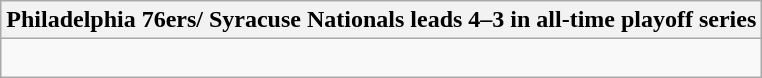<table class="wikitable collapsible collapsed">
<tr>
<th>Philadelphia 76ers/ Syracuse Nationals leads 4–3 in all-time playoff series</th>
</tr>
<tr>
<td><br>





</td>
</tr>
</table>
